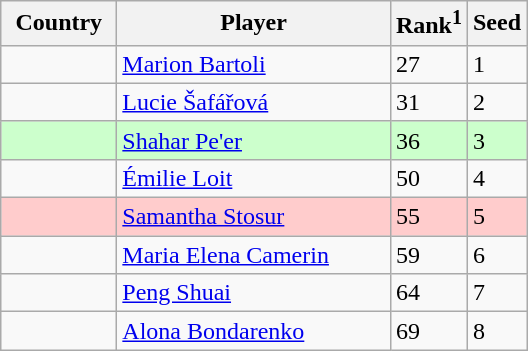<table class="sortable wikitable">
<tr>
<th width="70">Country</th>
<th width="175">Player</th>
<th>Rank<sup>1</sup></th>
<th>Seed</th>
</tr>
<tr>
<td></td>
<td><a href='#'>Marion Bartoli</a></td>
<td>27</td>
<td>1</td>
</tr>
<tr>
<td></td>
<td><a href='#'>Lucie Šafářová</a></td>
<td>31</td>
<td>2</td>
</tr>
<tr style="background:#cfc;">
<td></td>
<td><a href='#'>Shahar Pe'er</a></td>
<td>36</td>
<td>3</td>
</tr>
<tr>
<td></td>
<td><a href='#'>Émilie Loit</a></td>
<td>50</td>
<td>4</td>
</tr>
<tr style="background:#fcc;">
<td></td>
<td><a href='#'>Samantha Stosur</a></td>
<td>55</td>
<td>5</td>
</tr>
<tr>
<td></td>
<td><a href='#'>Maria Elena Camerin</a></td>
<td>59</td>
<td>6</td>
</tr>
<tr>
<td></td>
<td><a href='#'>Peng Shuai</a></td>
<td>64</td>
<td>7</td>
</tr>
<tr>
<td></td>
<td><a href='#'>Alona Bondarenko</a></td>
<td>69</td>
<td>8</td>
</tr>
</table>
